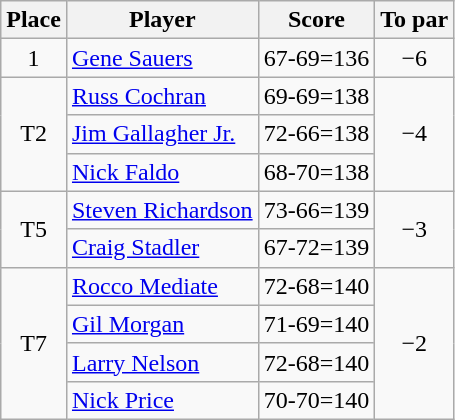<table class="wikitable">
<tr>
<th>Place</th>
<th>Player</th>
<th>Score</th>
<th>To par</th>
</tr>
<tr>
<td align=center>1</td>
<td> <a href='#'>Gene Sauers</a></td>
<td align=center>67-69=136</td>
<td align=center>−6</td>
</tr>
<tr>
<td rowspan="3" align=center>T2</td>
<td> <a href='#'>Russ Cochran</a></td>
<td align=center>69-69=138</td>
<td rowspan="3" align=center>−4</td>
</tr>
<tr>
<td> <a href='#'>Jim Gallagher Jr.</a></td>
<td align=center>72-66=138</td>
</tr>
<tr>
<td> <a href='#'>Nick Faldo</a></td>
<td align=center>68-70=138</td>
</tr>
<tr>
<td rowspan="2" align=center>T5</td>
<td> <a href='#'>Steven Richardson</a></td>
<td align=center>73-66=139</td>
<td rowspan="2" align=center>−3</td>
</tr>
<tr>
<td> <a href='#'>Craig Stadler</a></td>
<td align=center>67-72=139</td>
</tr>
<tr>
<td rowspan="4" align=center>T7</td>
<td> <a href='#'>Rocco Mediate</a></td>
<td align=center>72-68=140</td>
<td rowspan="4" align=center>−2</td>
</tr>
<tr>
<td> <a href='#'>Gil Morgan</a></td>
<td align=center>71-69=140</td>
</tr>
<tr>
<td> <a href='#'>Larry Nelson</a></td>
<td align=center>72-68=140</td>
</tr>
<tr>
<td> <a href='#'>Nick Price</a></td>
<td align=center>70-70=140</td>
</tr>
</table>
